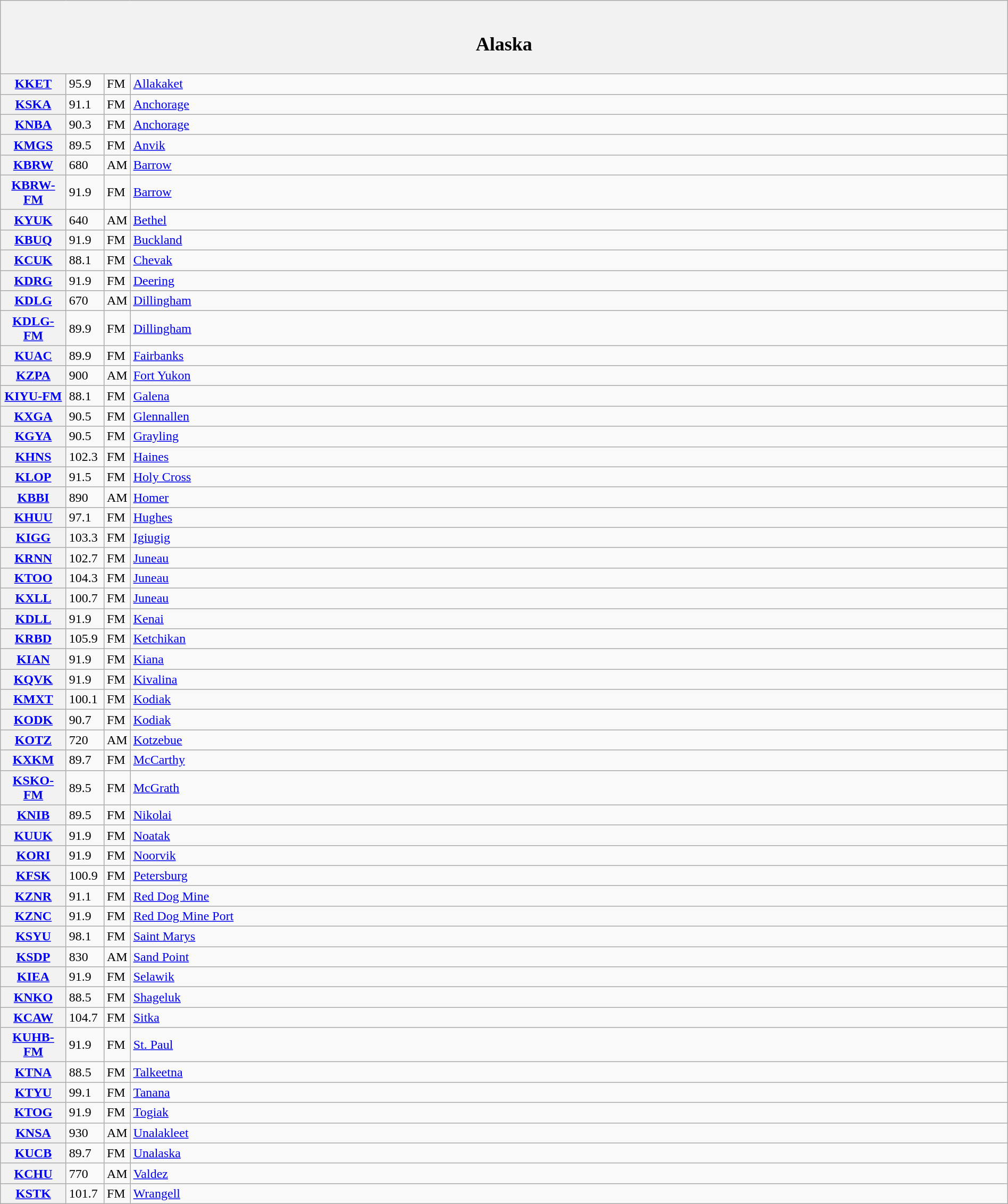<table class="wikitable mw-collapsible" style="width:100%">
<tr>
<th scope="col" colspan="4"><br><h2>Alaska</h2></th>
</tr>
<tr>
<th scope="row" style="width: 75px;"><a href='#'>KKET</a></th>
<td style="width: 40px;">95.9</td>
<td style="width: 21px;">FM</td>
<td><a href='#'>Allakaket</a></td>
</tr>
<tr>
<th scope="row"><a href='#'>KSKA</a></th>
<td>91.1</td>
<td>FM</td>
<td><a href='#'>Anchorage</a></td>
</tr>
<tr>
<th scope="row"><a href='#'>KNBA</a></th>
<td>90.3</td>
<td>FM</td>
<td><a href='#'>Anchorage</a></td>
</tr>
<tr>
<th scope="row"><a href='#'>KMGS</a></th>
<td>89.5</td>
<td>FM</td>
<td><a href='#'>Anvik</a></td>
</tr>
<tr>
<th scope="row"><a href='#'>KBRW</a></th>
<td>680</td>
<td>AM</td>
<td><a href='#'>Barrow</a></td>
</tr>
<tr>
<th scope="row"><a href='#'>KBRW-FM</a></th>
<td>91.9</td>
<td>FM</td>
<td><a href='#'>Barrow</a></td>
</tr>
<tr>
<th scope="row"><a href='#'>KYUK</a></th>
<td>640</td>
<td>AM</td>
<td><a href='#'>Bethel</a></td>
</tr>
<tr>
<th scope="row"><a href='#'>KBUQ</a></th>
<td>91.9</td>
<td>FM</td>
<td><a href='#'>Buckland</a></td>
</tr>
<tr>
<th scope="row"><a href='#'>KCUK</a></th>
<td>88.1</td>
<td>FM</td>
<td><a href='#'>Chevak</a></td>
</tr>
<tr>
<th scope="row"><a href='#'>KDRG</a></th>
<td>91.9</td>
<td>FM</td>
<td><a href='#'>Deering</a></td>
</tr>
<tr>
<th scope="row"><a href='#'>KDLG</a></th>
<td>670</td>
<td>AM</td>
<td><a href='#'>Dillingham</a></td>
</tr>
<tr>
<th scope="row"><a href='#'>KDLG-FM</a></th>
<td>89.9</td>
<td>FM</td>
<td><a href='#'>Dillingham</a></td>
</tr>
<tr>
<th scope="row"><a href='#'>KUAC</a></th>
<td>89.9</td>
<td>FM</td>
<td><a href='#'>Fairbanks</a></td>
</tr>
<tr>
<th scope="row"><a href='#'>KZPA</a></th>
<td>900</td>
<td>AM</td>
<td><a href='#'>Fort Yukon</a></td>
</tr>
<tr>
<th scope="row"><a href='#'>KIYU-FM</a></th>
<td>88.1</td>
<td>FM</td>
<td><a href='#'>Galena</a></td>
</tr>
<tr>
<th scope="row"><a href='#'>KXGA</a></th>
<td>90.5</td>
<td>FM</td>
<td><a href='#'>Glennallen</a></td>
</tr>
<tr>
<th scope="row"><a href='#'>KGYA</a></th>
<td>90.5</td>
<td>FM</td>
<td><a href='#'>Grayling</a></td>
</tr>
<tr>
<th scope="row"><a href='#'>KHNS</a></th>
<td>102.3</td>
<td>FM</td>
<td><a href='#'>Haines</a></td>
</tr>
<tr>
<th scope="row"><a href='#'>KLOP</a></th>
<td>91.5</td>
<td>FM</td>
<td><a href='#'>Holy Cross</a></td>
</tr>
<tr>
<th scope="row"><a href='#'>KBBI</a></th>
<td>890</td>
<td>AM</td>
<td><a href='#'>Homer</a></td>
</tr>
<tr>
<th scope="row"><a href='#'>KHUU</a></th>
<td>97.1</td>
<td>FM</td>
<td><a href='#'>Hughes</a></td>
</tr>
<tr>
<th scope="row"><a href='#'>KIGG</a></th>
<td>103.3</td>
<td>FM</td>
<td><a href='#'>Igiugig</a></td>
</tr>
<tr>
<th scope="row"><a href='#'>KRNN</a></th>
<td>102.7</td>
<td>FM</td>
<td><a href='#'>Juneau</a></td>
</tr>
<tr>
<th scope="row"><a href='#'>KTOO</a></th>
<td>104.3</td>
<td>FM</td>
<td><a href='#'>Juneau</a></td>
</tr>
<tr>
<th scope="row"><a href='#'>KXLL</a></th>
<td>100.7</td>
<td>FM</td>
<td><a href='#'>Juneau</a></td>
</tr>
<tr>
<th scope="row"><a href='#'>KDLL</a></th>
<td>91.9</td>
<td>FM</td>
<td><a href='#'>Kenai</a></td>
</tr>
<tr>
<th scope="row"><a href='#'>KRBD</a></th>
<td>105.9</td>
<td>FM</td>
<td><a href='#'>Ketchikan</a></td>
</tr>
<tr>
<th scope="row"><a href='#'>KIAN</a></th>
<td>91.9</td>
<td>FM</td>
<td><a href='#'>Kiana</a></td>
</tr>
<tr>
<th scope="row"><a href='#'>KQVK</a></th>
<td>91.9</td>
<td>FM</td>
<td><a href='#'>Kivalina</a></td>
</tr>
<tr>
<th scope="row"><a href='#'>KMXT</a></th>
<td>100.1</td>
<td>FM</td>
<td><a href='#'>Kodiak</a></td>
</tr>
<tr>
<th scope="row"><a href='#'>KODK</a></th>
<td>90.7</td>
<td>FM</td>
<td><a href='#'>Kodiak</a></td>
</tr>
<tr>
<th scope="row"><a href='#'>KOTZ</a></th>
<td>720</td>
<td>AM</td>
<td><a href='#'>Kotzebue</a></td>
</tr>
<tr>
<th scope="row"><a href='#'>KXKM</a></th>
<td>89.7</td>
<td>FM</td>
<td><a href='#'>McCarthy</a></td>
</tr>
<tr>
<th scope="row"><a href='#'>KSKO-FM</a></th>
<td>89.5</td>
<td>FM</td>
<td><a href='#'>McGrath</a></td>
</tr>
<tr>
<th scope="row"><a href='#'>KNIB</a></th>
<td>89.5</td>
<td>FM</td>
<td><a href='#'>Nikolai</a></td>
</tr>
<tr>
<th scope="row"><a href='#'>KUUK</a></th>
<td>91.9</td>
<td>FM</td>
<td><a href='#'>Noatak</a></td>
</tr>
<tr>
<th scope="row"><a href='#'>KORI</a></th>
<td>91.9</td>
<td>FM</td>
<td><a href='#'>Noorvik</a></td>
</tr>
<tr>
<th scope="row"><a href='#'>KFSK</a></th>
<td>100.9</td>
<td>FM</td>
<td><a href='#'>Petersburg</a></td>
</tr>
<tr>
<th scope="row"><a href='#'>KZNR</a></th>
<td>91.1</td>
<td>FM</td>
<td><a href='#'>Red Dog Mine</a></td>
</tr>
<tr>
<th scope="row"><a href='#'>KZNC</a></th>
<td>91.9</td>
<td>FM</td>
<td><a href='#'>Red Dog Mine Port</a></td>
</tr>
<tr>
<th scope="row"><a href='#'>KSYU</a></th>
<td>98.1</td>
<td>FM</td>
<td><a href='#'>Saint Marys</a></td>
</tr>
<tr>
<th scope="row"><a href='#'>KSDP</a></th>
<td>830</td>
<td>AM</td>
<td><a href='#'>Sand Point</a></td>
</tr>
<tr>
<th scope="row"><a href='#'>KIEA</a></th>
<td>91.9</td>
<td>FM</td>
<td><a href='#'>Selawik</a></td>
</tr>
<tr>
<th scope="row"><a href='#'>KNKO</a></th>
<td>88.5</td>
<td>FM</td>
<td><a href='#'>Shageluk</a></td>
</tr>
<tr>
<th scope="row"><a href='#'>KCAW</a></th>
<td>104.7</td>
<td>FM</td>
<td><a href='#'>Sitka</a></td>
</tr>
<tr>
<th scope="row"><a href='#'>KUHB-FM</a></th>
<td>91.9</td>
<td>FM</td>
<td><a href='#'>St. Paul</a></td>
</tr>
<tr>
<th scope="row"><a href='#'>KTNA</a></th>
<td>88.5</td>
<td>FM</td>
<td><a href='#'>Talkeetna</a></td>
</tr>
<tr>
<th scope="row"><a href='#'>KTYU</a></th>
<td>99.1</td>
<td>FM</td>
<td><a href='#'>Tanana</a></td>
</tr>
<tr>
<th scope="row"><a href='#'>KTOG</a></th>
<td>91.9</td>
<td>FM</td>
<td><a href='#'>Togiak</a></td>
</tr>
<tr>
<th scope="row"><a href='#'>KNSA</a></th>
<td>930</td>
<td>AM</td>
<td><a href='#'>Unalakleet</a></td>
</tr>
<tr>
<th scope="row"><a href='#'>KUCB</a></th>
<td>89.7</td>
<td>FM</td>
<td><a href='#'>Unalaska</a></td>
</tr>
<tr>
<th scope="row"><a href='#'>KCHU</a></th>
<td>770</td>
<td>AM</td>
<td><a href='#'>Valdez</a></td>
</tr>
<tr>
<th scope="row"><a href='#'>KSTK</a></th>
<td>101.7</td>
<td>FM</td>
<td><a href='#'>Wrangell</a></td>
</tr>
</table>
